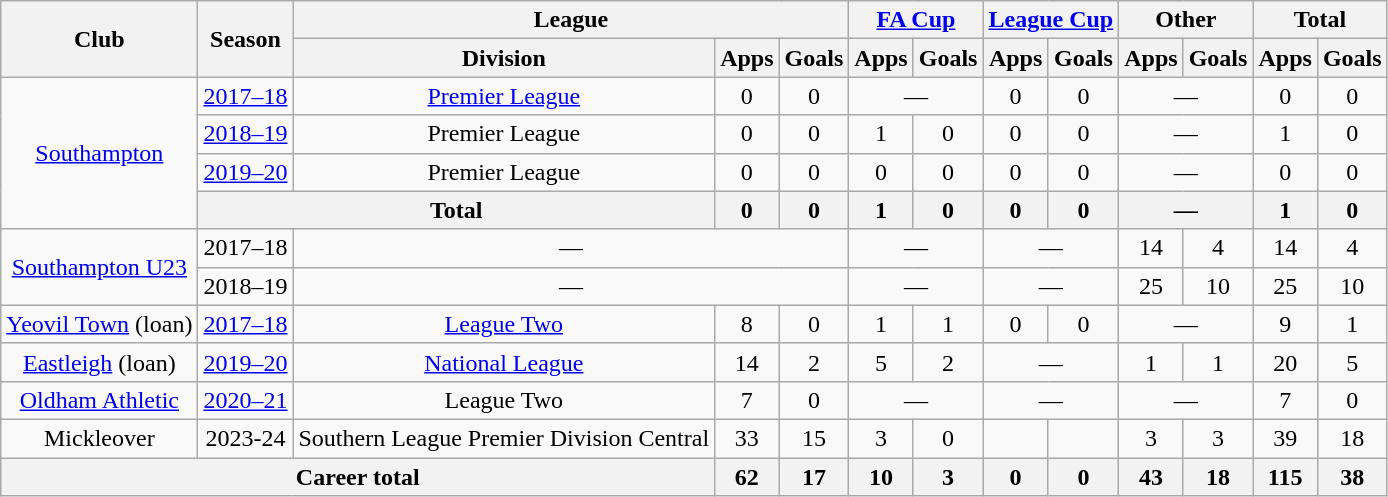<table class="wikitable" style="text-align: center;">
<tr>
<th rowspan="2">Club</th>
<th rowspan="2">Season</th>
<th colspan="3">League</th>
<th colspan="2"><a href='#'>FA Cup</a></th>
<th colspan="2"><a href='#'>League Cup</a></th>
<th colspan="2">Other</th>
<th colspan="2">Total</th>
</tr>
<tr>
<th>Division</th>
<th>Apps</th>
<th>Goals</th>
<th>Apps</th>
<th>Goals</th>
<th>Apps</th>
<th>Goals</th>
<th>Apps</th>
<th>Goals</th>
<th>Apps</th>
<th>Goals</th>
</tr>
<tr>
<td rowspan="4"><a href='#'>Southampton</a></td>
<td><a href='#'>2017–18</a></td>
<td><a href='#'>Premier League</a></td>
<td>0</td>
<td>0</td>
<td colspan="2">—</td>
<td>0</td>
<td>0</td>
<td colspan="2">—</td>
<td>0</td>
<td>0</td>
</tr>
<tr>
<td><a href='#'>2018–19</a></td>
<td>Premier League</td>
<td>0</td>
<td>0</td>
<td>1</td>
<td>0</td>
<td>0</td>
<td>0</td>
<td colspan="2">—</td>
<td>1</td>
<td>0</td>
</tr>
<tr>
<td><a href='#'>2019–20</a></td>
<td>Premier League</td>
<td>0</td>
<td>0</td>
<td>0</td>
<td>0</td>
<td>0</td>
<td>0</td>
<td colspan="2">—</td>
<td>0</td>
<td>0</td>
</tr>
<tr>
<th colspan="2">Total</th>
<th>0</th>
<th>0</th>
<th>1</th>
<th>0</th>
<th>0</th>
<th>0</th>
<th colspan="2">—</th>
<th>1</th>
<th>0</th>
</tr>
<tr>
<td rowspan=2><a href='#'>Southampton U23</a></td>
<td>2017–18</td>
<td colspan=3>—</td>
<td colspan=2>—</td>
<td colspan=2>—</td>
<td>14</td>
<td>4</td>
<td>14</td>
<td>4</td>
</tr>
<tr>
<td>2018–19</td>
<td colspan=3>—</td>
<td colspan=2>—</td>
<td colspan=2>—</td>
<td>25</td>
<td>10</td>
<td>25</td>
<td>10</td>
</tr>
<tr>
<td><a href='#'>Yeovil Town</a> (loan)</td>
<td><a href='#'>2017–18</a></td>
<td><a href='#'>League Two</a></td>
<td>8</td>
<td>0</td>
<td>1</td>
<td>1</td>
<td>0</td>
<td>0</td>
<td colspan="2">—</td>
<td>9</td>
<td>1</td>
</tr>
<tr>
<td><a href='#'>Eastleigh</a> (loan)</td>
<td><a href='#'>2019–20</a></td>
<td><a href='#'>National League</a></td>
<td>14</td>
<td>2</td>
<td>5</td>
<td>2</td>
<td colspan="2">—</td>
<td>1</td>
<td>1</td>
<td>20</td>
<td>5</td>
</tr>
<tr>
<td><a href='#'>Oldham Athletic</a></td>
<td><a href='#'>2020–21</a></td>
<td>League Two</td>
<td>7</td>
<td>0</td>
<td colspan="2">—</td>
<td colspan="2">—</td>
<td colspan="2">—</td>
<td>7</td>
<td>0</td>
</tr>
<tr>
<td>Mickleover</td>
<td>2023-24</td>
<td>Southern League Premier Division Central</td>
<td>33</td>
<td>15</td>
<td>3</td>
<td>0</td>
<td></td>
<td></td>
<td>3</td>
<td>3</td>
<td>39</td>
<td>18</td>
</tr>
<tr>
<th colspan="3">Career total</th>
<th>62</th>
<th>17</th>
<th>10</th>
<th>3</th>
<th>0</th>
<th>0</th>
<th>43</th>
<th>18</th>
<th>115</th>
<th>38</th>
</tr>
</table>
